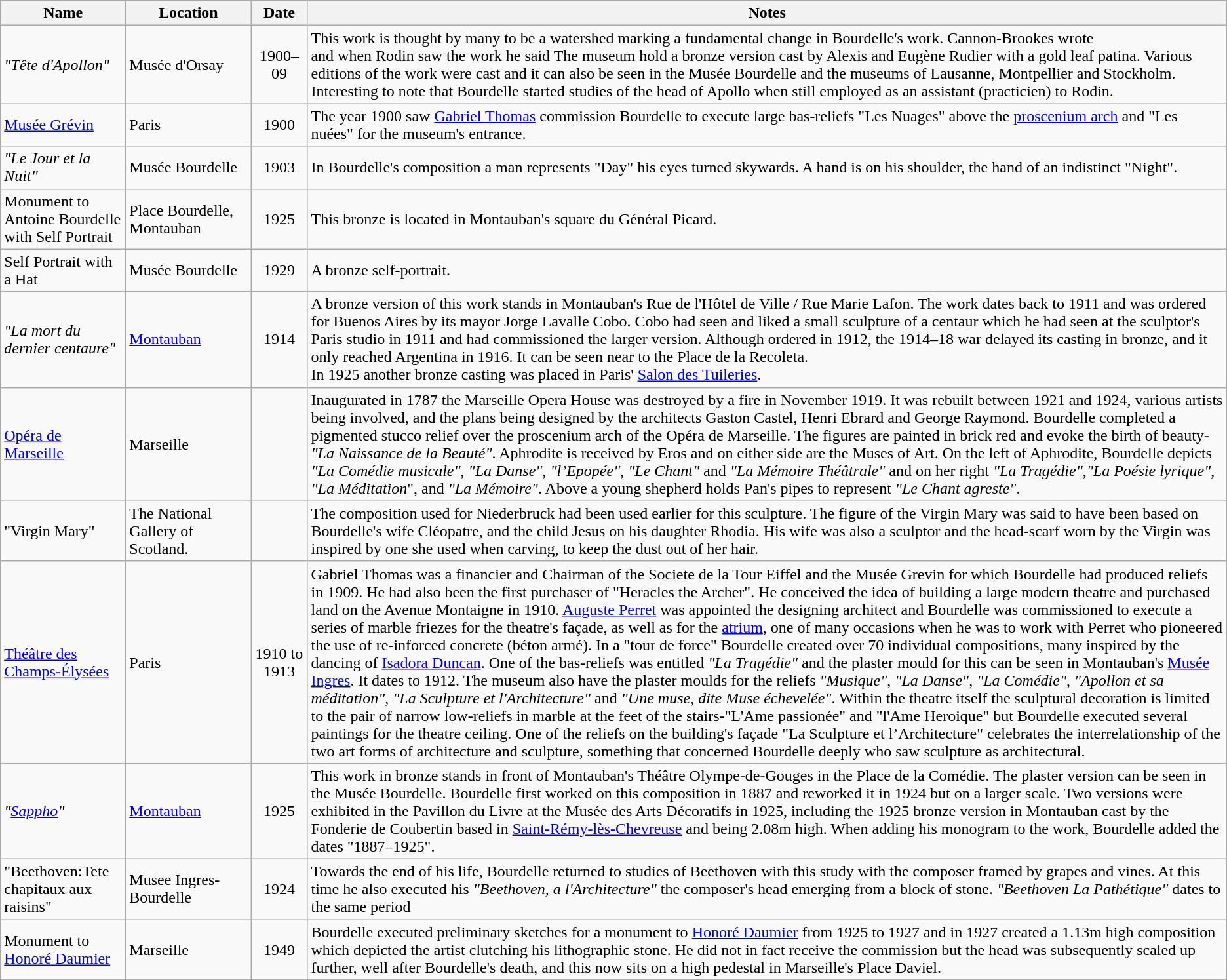<table class="wikitable sortable plainrowheaders">
<tr>
<th style="width:120px">Name</th>
<th style="width:120px">Location</th>
<th style="width:50px">Date</th>
<th class="unsortable">Notes</th>
</tr>
<tr>
<td><em>"Tête d'Apollon"</em></td>
<td>Musée d'Orsay</td>
<td align="center">1900–09</td>
<td>This work is thought by many to be a watershed marking a fundamental change in Bourdelle's work. Cannon-Brookes wrote <br>and when Rodin saw the work he said  
The museum hold a bronze version cast by Alexis and Eugène Rudier with a gold leaf patina. Various editions of the work were cast and it can also be seen in the Musée Bourdelle and the museums of Lausanne, Montpellier and Stockholm. Interesting to note that Bourdelle started studies of the head of Apollo when still employed as an assistant (practicien) to Rodin.</td>
</tr>
<tr>
<td><a href='#'>Musée Grévin</a></td>
<td>Paris</td>
<td align="center">1900</td>
<td>The year 1900 saw <a href='#'>Gabriel Thomas</a> commission Bourdelle to execute large bas-reliefs "Les Nuages" above the <a href='#'>proscenium arch</a> and "Les nuées" for the museum's entrance.<br></td>
</tr>
<tr>
<td><em>"Le Jour et la Nuit"</em></td>
<td>Musée Bourdelle</td>
<td align="center">1903</td>
<td>In Bourdelle's composition a man represents "Day" his eyes turned skywards. A hand is on his shoulder, the hand of an indistinct "Night".</td>
</tr>
<tr>
<td>Monument to Antoine Bourdelle with Self Portrait</td>
<td>Place Bourdelle, Montauban</td>
<td align="center">1925</td>
<td>This bronze is located in Montauban's square du Général Picard.</td>
</tr>
<tr>
<td>Self Portrait with a Hat</td>
<td>Musée Bourdelle</td>
<td align="center">1929</td>
<td>A bronze self-portrait.</td>
</tr>
<tr>
<td><em>"La mort du dernier centaure"</em></td>
<td><a href='#'>Montauban</a></td>
<td align="center">1914</td>
<td>A bronze version of this work stands in Montauban's Rue de l'Hôtel de Ville / Rue Marie Lafon. The work dates back to 1911 and was ordered for Buenos Aires by its mayor Jorge Lavalle Cobo. Cobo had seen and liked a small sculpture of a centaur which he had seen at the sculptor's Paris studio in 1911 and had commissioned the larger version. Although ordered in 1912, the 1914–18 war delayed its casting in bronze, and it only reached Argentina in 1916. It can be seen near to the Place de la Recoleta.<br>In 1925 another bronze casting was placed in Paris' <a href='#'>Salon des Tuileries</a>.
</td>
</tr>
<tr>
<td><a href='#'>Opéra de Marseille</a></td>
<td>Marseille</td>
<td align="center"></td>
<td>Inaugurated in 1787 the Marseille Opera House was destroyed by a fire in November 1919. It was rebuilt between 1921 and 1924, various artists being involved, and the plans being designed by the architects Gaston Castel, Henri Ebrard and George Raymond. Bourdelle completed a pigmented stucco relief over the proscenium arch of the Opéra de Marseille. The figures are painted in brick red and evoke the birth of beauty-<em>"La Naissance de la Beauté"</em>. Aphrodite is received by Eros and on either side are the Muses of Art. On the left of Aphrodite, Bourdelle depicts <em>"La Comédie musicale"</em>, <em>"La Danse"</em>, <em>"l’Epopée"</em>, <em>"Le Chant"</em> and <em>"La Mémoire Théâtrale"</em> and on her right <em>"La Tragédie"</em>,<em>"La Poésie lyrique"</em>, <em>"La Méditation</em>", and <em>"La Mémoire"</em>. Above a young shepherd holds Pan's pipes to represent <em>"Le Chant agreste"</em>.</td>
</tr>
<tr>
<td>"Virgin Mary"</td>
<td>The National Gallery of Scotland.</td>
<td align="center"></td>
<td>The composition used for Niederbruck had been used earlier for this sculpture. The figure of the Virgin Mary was said to have been based on Bourdelle's wife Cléopatre, and the child Jesus on his daughter Rhodia.  His wife was also a sculptor and the head-scarf worn by the Virgin was inspired by one she used when carving, to keep the dust out of her hair.</td>
</tr>
<tr>
<td><a href='#'>Théâtre des Champs-Élysées</a></td>
<td>Paris</td>
<td align="center">1910 to 1913</td>
<td>Gabriel Thomas was a financier and Chairman of the Societe de la Tour Eiffel and the Musée Grevin for which Bourdelle had produced reliefs in 1909. He had also been the first purchaser of "Heracles the Archer".  He conceived the idea of building a large modern theatre and purchased land on the Avenue Montaigne in 1910. <a href='#'>Auguste Perret</a> was appointed the designing architect and Bourdelle was commissioned to execute a series of marble friezes for the theatre's façade, as well as for the <a href='#'>atrium</a>, one of many occasions when he was to work with Perret who pioneered the use of re-inforced concrete (béton armé). In a "tour de force" Bourdelle created over 70 individual compositions, many inspired by the dancing of <a href='#'>Isadora Duncan</a>.  One of the bas-reliefs was entitled <em>"La Tragédie"</em> and the plaster mould for this can be seen in Montauban's <a href='#'>Musée Ingres</a>. It dates to 1912. The museum also have the plaster moulds for the reliefs <em>"Musique"</em>,  <em>"La Danse"</em>,  <em>"La Comédie"</em>, <em>"Apollon et sa méditation"</em>, <em>"La Sculpture et l'Architecture"</em> and <em>"Une muse, dite Muse échevelée"</em>. Within the theatre itself the sculptural decoration is limited to the pair of narrow low-reliefs in marble at the feet of the stairs-"L'Ame passionée" and "l'Ame Heroique" but Bourdelle executed several paintings for the theatre ceiling. One of the reliefs on the building's façade "La Sculpture et l’Architecture" celebrates the interrelationship of the two art forms of architecture and sculpture, something that concerned Bourdelle deeply who saw sculpture as architectural.<br></td>
</tr>
<tr>
<td><em>"<a href='#'>Sappho</a>"</em></td>
<td><a href='#'>Montauban</a></td>
<td align="center">1925</td>
<td>This work in bronze stands in front of Montauban's Théâtre Olympe-de-Gouges in the Place de la Comédie. The plaster version can be seen in the Musée Bourdelle. Bourdelle first worked on this composition in 1887 and reworked it in 1924 but on a larger scale. Two versions were exhibited in the Pavillon du Livre at the Musée des Arts Décoratifs in 1925, including the 1925 bronze version in Montauban cast by the Fonderie de Coubertin based in <a href='#'>Saint-Rémy-lès-Chevreuse</a> and being 2.08m high. When adding his monogram to the work, Bourdelle added the dates "1887–1925".<br>
</td>
</tr>
<tr>
<td>"Beethoven:Tete chapitaux aux raisins"</td>
<td>Musee Ingres-Bourdelle</td>
<td align="center">1924</td>
<td>Towards the end of his life, Bourdelle returned to studies of Beethoven with this study with the composer framed by grapes and vines. At this time he also executed his <em>"Beethoven, a l'Architecture"</em> the composer's head emerging from a block of stone. <em>"Beethoven La Pathétique"</em> dates to the same period<br></td>
</tr>
<tr>
<td>Monument to <a href='#'>Honoré Daumier</a></td>
<td>Marseille</td>
<td align="center">1949</td>
<td>Bourdelle executed preliminary sketches for a monument to <a href='#'>Honoré Daumier</a> from 1925 to 1927 and in 1927 created a 1.13m high composition which depicted the artist clutching his lithographic stone. He did not in fact receive the commission but the head was subsequently scaled up further, well after Bourdelle's death, and this now sits on a high pedestal in Marseille's Place Daviel.</td>
</tr>
<tr>
</tr>
</table>
